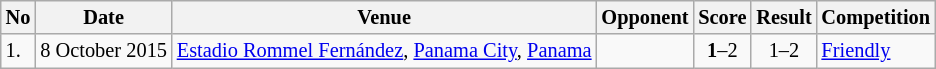<table class="wikitable" style="font-size:85%;">
<tr>
<th>No</th>
<th>Date</th>
<th>Venue</th>
<th>Opponent</th>
<th>Score</th>
<th>Result</th>
<th>Competition</th>
</tr>
<tr>
<td>1.</td>
<td>8 October 2015</td>
<td><a href='#'>Estadio Rommel Fernández</a>, <a href='#'>Panama City</a>, <a href='#'>Panama</a></td>
<td></td>
<td align=center><strong>1</strong>–2</td>
<td align=center>1–2</td>
<td><a href='#'>Friendly</a></td>
</tr>
</table>
